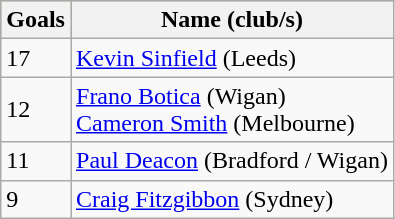<table class="wikitable">
<tr bgcolor=#bdb76b>
<th>Goals</th>
<th>Name (club/s)</th>
</tr>
<tr>
<td>17</td>
<td><a href='#'>Kevin Sinfield</a> (Leeds)</td>
</tr>
<tr>
<td>12</td>
<td><a href='#'>Frano Botica</a> (Wigan) <br> <a href='#'>Cameron Smith</a> (Melbourne)</td>
</tr>
<tr>
<td>11</td>
<td><a href='#'>Paul Deacon</a> (Bradford / Wigan)</td>
</tr>
<tr>
<td>9</td>
<td><a href='#'>Craig Fitzgibbon</a> (Sydney)</td>
</tr>
</table>
